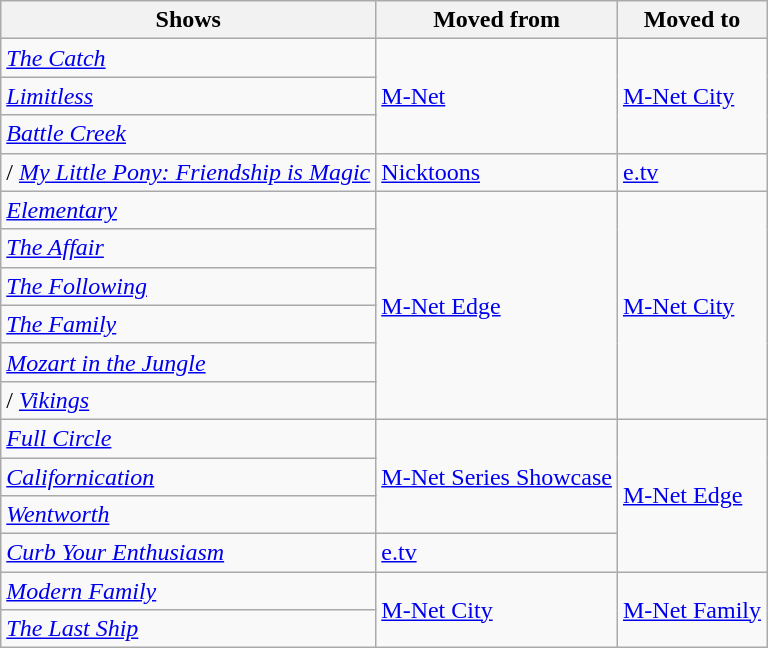<table class="wikitable">
<tr>
<th>Shows</th>
<th>Moved from</th>
<th>Moved to</th>
</tr>
<tr>
<td> <em><a href='#'>The Catch</a></em></td>
<td rowspan="3"><a href='#'>M-Net</a></td>
<td rowspan="3"><a href='#'>M-Net City</a></td>
</tr>
<tr>
<td> <em><a href='#'>Limitless</a></em></td>
</tr>
<tr>
<td> <em><a href='#'>Battle Creek</a></em></td>
</tr>
<tr>
<td>/ <em><a href='#'>My Little Pony: Friendship is Magic</a></em></td>
<td><a href='#'>Nicktoons</a></td>
<td><a href='#'>e.tv</a></td>
</tr>
<tr>
<td> <em><a href='#'>Elementary</a></em></td>
<td rowspan="6"><a href='#'>M-Net Edge</a></td>
<td rowspan="6"><a href='#'>M-Net City</a></td>
</tr>
<tr>
<td> <em><a href='#'>The Affair</a></em></td>
</tr>
<tr>
<td> <em><a href='#'>The Following</a></em></td>
</tr>
<tr>
<td> <em><a href='#'>The Family</a></em></td>
</tr>
<tr>
<td> <em><a href='#'>Mozart in the Jungle</a></em></td>
</tr>
<tr>
<td>/ <em><a href='#'>Vikings</a></em></td>
</tr>
<tr>
<td> <em><a href='#'>Full Circle</a></em></td>
<td rowspan="3"><a href='#'>M-Net Series Showcase</a></td>
<td rowspan="4"><a href='#'>M-Net Edge</a></td>
</tr>
<tr>
<td> <em><a href='#'>Californication</a></em></td>
</tr>
<tr>
<td> <em><a href='#'>Wentworth</a></em></td>
</tr>
<tr>
<td> <em><a href='#'>Curb Your Enthusiasm</a></em></td>
<td><a href='#'>e.tv</a></td>
</tr>
<tr>
<td> <em><a href='#'>Modern Family</a></em></td>
<td rowspan=2><a href='#'>M-Net City</a></td>
<td rowspan=2><a href='#'>M-Net Family</a></td>
</tr>
<tr>
<td> <em><a href='#'>The Last Ship</a></em></td>
</tr>
</table>
